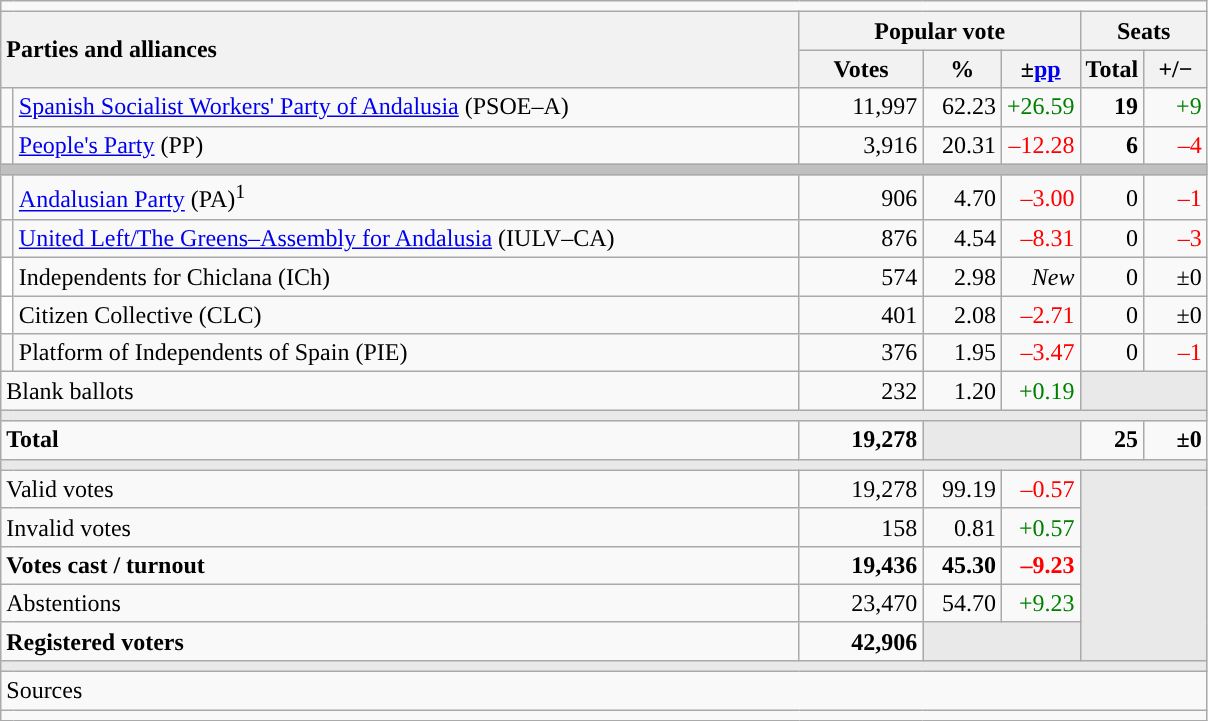<table class="wikitable" style="text-align:right;">
<tr>
<td colspan="7"></td>
</tr>
<tr>
<th style="text-align:left;" rowspan="2" colspan="2" width="525">Parties and alliances</th>
<th colspan="3">Popular vote</th>
<th colspan="2">Seats</th>
</tr>
<tr>
<th width="75">Votes</th>
<th width="45">%</th>
<th width="45">±<a href='#'>pp</a></th>
<th width="35">Total</th>
<th width="35">+/−</th>
</tr>
<tr>
<td width="1" style="color:inherit;background:"></td>
<td align="left"><a href='#'>Spanish Socialist Workers' Party of Andalusia</a> (PSOE–A)</td>
<td>11,997</td>
<td>62.23</td>
<td style="color:green;">+26.59</td>
<td><strong>19</strong></td>
<td style="color:green;">+9</td>
</tr>
<tr>
<td style="color:inherit;background:"></td>
<td align="left"><a href='#'>People's Party</a> (PP)</td>
<td>3,916</td>
<td>20.31</td>
<td style="color:red;">–12.28</td>
<td><strong>6</strong></td>
<td style="color:red;">–4</td>
</tr>
<tr>
<td colspan="7" bgcolor="#C0C0C0"></td>
</tr>
<tr>
<td style="color:inherit;background:"></td>
<td align="left"><a href='#'>Andalusian Party</a> (PA)<sup>1</sup></td>
<td>906</td>
<td>4.70</td>
<td style="color:red;">–3.00</td>
<td>0</td>
<td style="color:red;">–1</td>
</tr>
<tr>
<td style="color:inherit;background:"></td>
<td align="left"><a href='#'>United Left/The Greens–Assembly for Andalusia</a> (IULV–CA)</td>
<td>876</td>
<td>4.54</td>
<td style="color:red;">–8.31</td>
<td>0</td>
<td style="color:red;">–3</td>
</tr>
<tr>
<td bgcolor="white"></td>
<td align="left">Independents for Chiclana (ICh)</td>
<td>574</td>
<td>2.98</td>
<td><em>New</em></td>
<td>0</td>
<td>±0</td>
</tr>
<tr>
<td bgcolor="white"></td>
<td align="left">Citizen Collective (CLC)</td>
<td>401</td>
<td>2.08</td>
<td style="color:red;">–2.71</td>
<td>0</td>
<td>±0</td>
</tr>
<tr>
<td style="color:inherit;background:"></td>
<td align="left">Platform of Independents of Spain (PIE)</td>
<td>376</td>
<td>1.95</td>
<td style="color:red;">–3.47</td>
<td>0</td>
<td style="color:red;">–1</td>
</tr>
<tr>
<td align="left" colspan="2">Blank ballots</td>
<td>232</td>
<td>1.20</td>
<td style="color:green;">+0.19</td>
<td bgcolor="#E9E9E9" colspan="2"></td>
</tr>
<tr>
<td colspan="7" bgcolor="#E9E9E9"></td>
</tr>
<tr style="font-weight:bold;">
<td align="left" colspan="2">Total</td>
<td>19,278</td>
<td bgcolor="#E9E9E9" colspan="2"></td>
<td>25</td>
<td>±0</td>
</tr>
<tr>
<td colspan="7" bgcolor="#E9E9E9"></td>
</tr>
<tr>
<td align="left" colspan="2">Valid votes</td>
<td>19,278</td>
<td>99.19</td>
<td style="color:red;">–0.57</td>
<td bgcolor="#E9E9E9" colspan="2" rowspan="5"></td>
</tr>
<tr>
<td align="left" colspan="2">Invalid votes</td>
<td>158</td>
<td>0.81</td>
<td style="color:green;">+0.57</td>
</tr>
<tr style="font-weight:bold;">
<td align="left" colspan="2">Votes cast / turnout</td>
<td>19,436</td>
<td>45.30</td>
<td style="color:red;">–9.23</td>
</tr>
<tr>
<td align="left" colspan="2">Abstentions</td>
<td>23,470</td>
<td>54.70</td>
<td style="color:green;">+9.23</td>
</tr>
<tr style="font-weight:bold;">
<td align="left" colspan="2">Registered voters</td>
<td>42,906</td>
<td bgcolor="#E9E9E9" colspan="2"></td>
</tr>
<tr>
<td colspan="7" bgcolor="#E9E9E9"></td>
</tr>
<tr>
<td align="left" colspan="7">Sources</td>
</tr>
<tr>
<td colspan="7" style="text-align:left; max-width:790px;"></td>
</tr>
</table>
